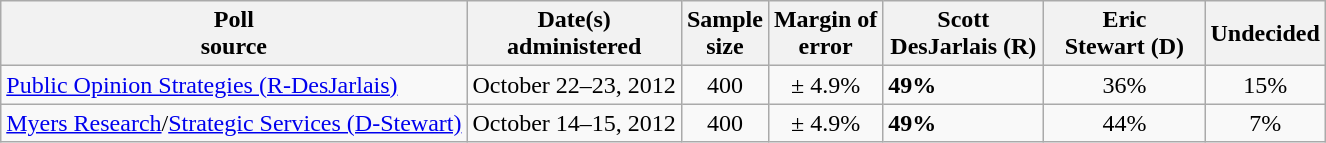<table class="wikitable">
<tr>
<th>Poll<br>source</th>
<th>Date(s)<br>administered</th>
<th>Sample<br>size</th>
<th>Margin of<br>error</th>
<th style="width:100px;">Scott<br>DesJarlais (R)</th>
<th style="width:100px;">Eric<br>Stewart (D)</th>
<th>Undecided</th>
</tr>
<tr>
<td><a href='#'>Public Opinion Strategies (R-DesJarlais)</a></td>
<td align=center>October 22–23, 2012</td>
<td align=center>400</td>
<td align=center>± 4.9%</td>
<td><strong>49%</strong></td>
<td align=center>36%</td>
<td align=center>15%</td>
</tr>
<tr>
<td><a href='#'>Myers Research</a>/<a href='#'>Strategic Services (D-Stewart)</a></td>
<td align=center>October 14–15, 2012</td>
<td align=center>400</td>
<td align=center>± 4.9%</td>
<td><strong>49%</strong></td>
<td align=center>44%</td>
<td align=center>7%</td>
</tr>
</table>
